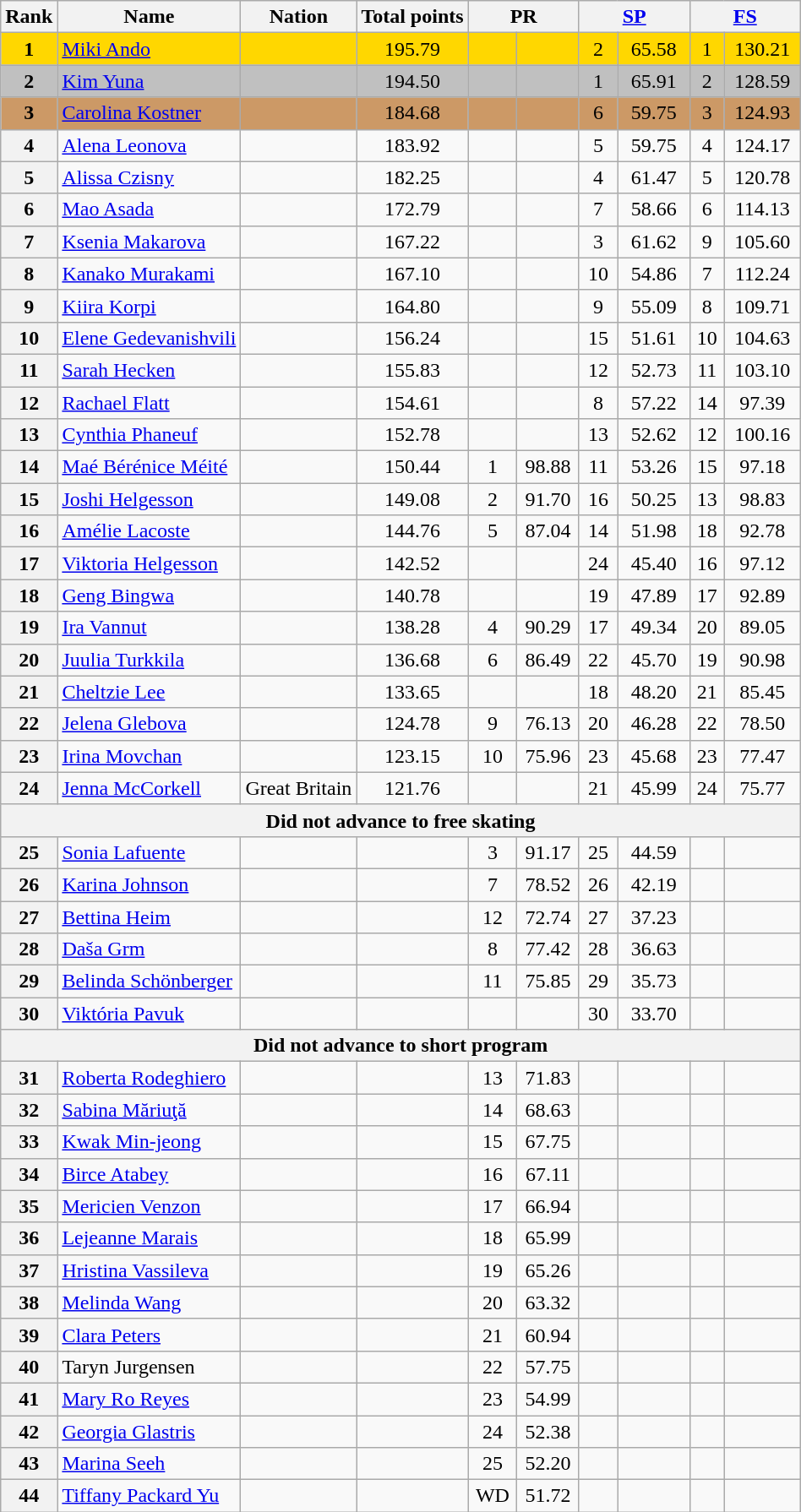<table class="wikitable sortable">
<tr>
<th>Rank</th>
<th>Name</th>
<th>Nation</th>
<th>Total points</th>
<th colspan="2" width="80px">PR</th>
<th colspan="2" width="80px"><a href='#'>SP</a></th>
<th colspan="2" width="80px"><a href='#'>FS</a></th>
</tr>
<tr bgcolor="gold">
<td align="center"><strong>1</strong></td>
<td><a href='#'>Miki Ando</a></td>
<td></td>
<td align="center">195.79</td>
<td></td>
<td></td>
<td align="center">2</td>
<td align="center">65.58</td>
<td align="center">1</td>
<td align="center">130.21</td>
</tr>
<tr bgcolor="silver">
<td align="center"><strong>2</strong></td>
<td><a href='#'>Kim Yuna</a></td>
<td></td>
<td align="center">194.50</td>
<td></td>
<td></td>
<td align="center">1</td>
<td align="center">65.91</td>
<td align="center">2</td>
<td align="center">128.59</td>
</tr>
<tr bgcolor="cc9966">
<td align="center"><strong>3</strong></td>
<td><a href='#'>Carolina Kostner</a></td>
<td></td>
<td align="center">184.68</td>
<td></td>
<td></td>
<td align="center">6</td>
<td align="center">59.75</td>
<td align="center">3</td>
<td align="center">124.93</td>
</tr>
<tr>
<th>4</th>
<td><a href='#'>Alena Leonova</a></td>
<td></td>
<td align="center">183.92</td>
<td></td>
<td></td>
<td align="center">5</td>
<td align="center">59.75</td>
<td align="center">4</td>
<td align="center">124.17</td>
</tr>
<tr>
<th>5</th>
<td><a href='#'>Alissa Czisny</a></td>
<td></td>
<td align="center">182.25</td>
<td></td>
<td></td>
<td align="center">4</td>
<td align="center">61.47</td>
<td align="center">5</td>
<td align="center">120.78</td>
</tr>
<tr>
<th>6</th>
<td><a href='#'>Mao Asada</a></td>
<td></td>
<td align="center">172.79</td>
<td></td>
<td></td>
<td align="center">7</td>
<td align="center">58.66</td>
<td align="center">6</td>
<td align="center">114.13</td>
</tr>
<tr>
<th>7</th>
<td><a href='#'>Ksenia Makarova</a></td>
<td></td>
<td align="center">167.22</td>
<td></td>
<td></td>
<td align="center">3</td>
<td align="center">61.62</td>
<td align="center">9</td>
<td align="center">105.60</td>
</tr>
<tr>
<th>8</th>
<td><a href='#'>Kanako Murakami</a></td>
<td></td>
<td align="center">167.10</td>
<td></td>
<td></td>
<td align="center">10</td>
<td align="center">54.86</td>
<td align="center">7</td>
<td align="center">112.24</td>
</tr>
<tr>
<th>9</th>
<td><a href='#'>Kiira Korpi</a></td>
<td></td>
<td align="center">164.80</td>
<td></td>
<td></td>
<td align="center">9</td>
<td align="center">55.09</td>
<td align="center">8</td>
<td align="center">109.71</td>
</tr>
<tr>
<th>10</th>
<td><a href='#'>Elene Gedevanishvili</a></td>
<td></td>
<td align="center">156.24</td>
<td></td>
<td></td>
<td align="center">15</td>
<td align="center">51.61</td>
<td align="center">10</td>
<td align="center">104.63</td>
</tr>
<tr>
<th>11</th>
<td><a href='#'>Sarah Hecken</a></td>
<td></td>
<td align="center">155.83</td>
<td></td>
<td></td>
<td align="center">12</td>
<td align="center">52.73</td>
<td align="center">11</td>
<td align="center">103.10</td>
</tr>
<tr>
<th>12</th>
<td><a href='#'>Rachael Flatt</a></td>
<td></td>
<td align="center">154.61</td>
<td></td>
<td></td>
<td align="center">8</td>
<td align="center">57.22</td>
<td align="center">14</td>
<td align="center">97.39</td>
</tr>
<tr>
<th>13</th>
<td><a href='#'>Cynthia Phaneuf</a></td>
<td></td>
<td align="center">152.78</td>
<td></td>
<td></td>
<td align="center">13</td>
<td align="center">52.62</td>
<td align="center">12</td>
<td align="center">100.16</td>
</tr>
<tr>
<th>14</th>
<td><a href='#'>Maé Bérénice Méité</a></td>
<td></td>
<td align="center">150.44</td>
<td align="center">1</td>
<td align="center">98.88</td>
<td align="center">11</td>
<td align="center">53.26</td>
<td align="center">15</td>
<td align="center">97.18</td>
</tr>
<tr>
<th>15</th>
<td><a href='#'>Joshi Helgesson</a></td>
<td></td>
<td align="center">149.08</td>
<td align="center">2</td>
<td align="center">91.70</td>
<td align="center">16</td>
<td align="center">50.25</td>
<td align="center">13</td>
<td align="center">98.83</td>
</tr>
<tr>
<th>16</th>
<td><a href='#'>Amélie Lacoste</a></td>
<td></td>
<td align="center">144.76</td>
<td align="center">5</td>
<td align="center">87.04</td>
<td align="center">14</td>
<td align="center">51.98</td>
<td align="center">18</td>
<td align="center">92.78</td>
</tr>
<tr>
<th>17</th>
<td><a href='#'>Viktoria Helgesson</a></td>
<td></td>
<td align="center">142.52</td>
<td></td>
<td></td>
<td align="center">24</td>
<td align="center">45.40</td>
<td align="center">16</td>
<td align="center">97.12</td>
</tr>
<tr>
<th>18</th>
<td><a href='#'>Geng Bingwa</a></td>
<td></td>
<td align="center">140.78</td>
<td></td>
<td></td>
<td align="center">19</td>
<td align="center">47.89</td>
<td align="center">17</td>
<td align="center">92.89</td>
</tr>
<tr>
<th>19</th>
<td><a href='#'>Ira Vannut</a></td>
<td></td>
<td align="center">138.28</td>
<td align="center">4</td>
<td align="center">90.29</td>
<td align="center">17</td>
<td align="center">49.34</td>
<td align="center">20</td>
<td align="center">89.05</td>
</tr>
<tr>
<th>20</th>
<td><a href='#'>Juulia Turkkila</a></td>
<td></td>
<td align="center">136.68</td>
<td align="center">6</td>
<td align="center">86.49</td>
<td align="center">22</td>
<td align="center">45.70</td>
<td align="center">19</td>
<td align="center">90.98</td>
</tr>
<tr>
<th>21</th>
<td><a href='#'>Cheltzie Lee</a></td>
<td></td>
<td align="center">133.65</td>
<td></td>
<td></td>
<td align="center">18</td>
<td align="center">48.20</td>
<td align="center">21</td>
<td align="center">85.45</td>
</tr>
<tr>
<th>22</th>
<td><a href='#'>Jelena Glebova</a></td>
<td></td>
<td align="center">124.78</td>
<td align="center">9</td>
<td align="center">76.13</td>
<td align="center">20</td>
<td align="center">46.28</td>
<td align="center">22</td>
<td align="center">78.50</td>
</tr>
<tr>
<th>23</th>
<td><a href='#'>Irina Movchan</a></td>
<td></td>
<td align="center">123.15</td>
<td align="center">10</td>
<td align="center">75.96</td>
<td align="center">23</td>
<td align="center">45.68</td>
<td align="center">23</td>
<td align="center">77.47</td>
</tr>
<tr>
<th>24</th>
<td><a href='#'>Jenna McCorkell</a></td>
<td> Great Britain</td>
<td align="center">121.76</td>
<td></td>
<td></td>
<td align="center">21</td>
<td align="center">45.99</td>
<td align="center">24</td>
<td align="center">75.77</td>
</tr>
<tr>
<th colspan="10">Did not advance to free skating</th>
</tr>
<tr>
<th>25</th>
<td><a href='#'>Sonia Lafuente</a></td>
<td></td>
<td></td>
<td align="center">3</td>
<td align="center">91.17</td>
<td align="center">25</td>
<td align="center">44.59</td>
<td></td>
<td></td>
</tr>
<tr>
<th>26</th>
<td><a href='#'>Karina Johnson</a></td>
<td></td>
<td></td>
<td align="center">7</td>
<td align="center">78.52</td>
<td align="center">26</td>
<td align="center">42.19</td>
<td></td>
<td></td>
</tr>
<tr>
<th>27</th>
<td><a href='#'>Bettina Heim</a></td>
<td></td>
<td></td>
<td align="center">12</td>
<td align="center">72.74</td>
<td align="center">27</td>
<td align="center">37.23</td>
<td></td>
<td></td>
</tr>
<tr>
<th>28</th>
<td><a href='#'>Daša Grm</a></td>
<td></td>
<td></td>
<td align="center">8</td>
<td align="center">77.42</td>
<td align="center">28</td>
<td align="center">36.63</td>
<td></td>
<td></td>
</tr>
<tr>
<th>29</th>
<td><a href='#'>Belinda Schönberger</a></td>
<td></td>
<td></td>
<td align="center">11</td>
<td align="center">75.85</td>
<td align="center">29</td>
<td align="center">35.73</td>
<td></td>
<td></td>
</tr>
<tr>
<th>30</th>
<td><a href='#'>Viktória Pavuk</a></td>
<td></td>
<td></td>
<td></td>
<td></td>
<td align="center">30</td>
<td align="center">33.70</td>
<td></td>
<td></td>
</tr>
<tr>
<th colspan="10">Did not advance to short program</th>
</tr>
<tr>
<th>31</th>
<td><a href='#'>Roberta Rodeghiero</a></td>
<td></td>
<td></td>
<td align="center">13</td>
<td align="center">71.83</td>
<td></td>
<td></td>
<td></td>
<td></td>
</tr>
<tr>
<th>32</th>
<td><a href='#'>Sabina Măriuţă</a></td>
<td></td>
<td></td>
<td align="center">14</td>
<td align="center">68.63</td>
<td></td>
<td></td>
<td></td>
<td></td>
</tr>
<tr>
<th>33</th>
<td><a href='#'>Kwak Min-jeong</a></td>
<td></td>
<td></td>
<td align="center">15</td>
<td align="center">67.75</td>
<td></td>
<td></td>
<td></td>
<td></td>
</tr>
<tr>
<th>34</th>
<td><a href='#'>Birce Atabey</a></td>
<td></td>
<td></td>
<td align="center">16</td>
<td align="center">67.11</td>
<td></td>
<td></td>
<td></td>
<td></td>
</tr>
<tr>
<th>35</th>
<td><a href='#'>Mericien Venzon</a></td>
<td></td>
<td></td>
<td align="center">17</td>
<td align="center">66.94</td>
<td></td>
<td></td>
<td></td>
<td></td>
</tr>
<tr>
<th>36</th>
<td><a href='#'>Lejeanne Marais</a></td>
<td></td>
<td></td>
<td align="center">18</td>
<td align="center">65.99</td>
<td></td>
<td></td>
<td></td>
<td></td>
</tr>
<tr>
<th>37</th>
<td><a href='#'>Hristina Vassileva</a></td>
<td></td>
<td></td>
<td align="center">19</td>
<td align="center">65.26</td>
<td></td>
<td></td>
<td></td>
<td></td>
</tr>
<tr>
<th>38</th>
<td><a href='#'>Melinda Wang</a></td>
<td></td>
<td></td>
<td align="center">20</td>
<td align="center">63.32</td>
<td></td>
<td></td>
<td></td>
<td></td>
</tr>
<tr>
<th>39</th>
<td><a href='#'>Clara Peters</a></td>
<td></td>
<td></td>
<td align="center">21</td>
<td align="center">60.94</td>
<td></td>
<td></td>
<td></td>
<td></td>
</tr>
<tr>
<th>40</th>
<td>Taryn Jurgensen</td>
<td></td>
<td></td>
<td align="center">22</td>
<td align="center">57.75</td>
<td></td>
<td></td>
<td></td>
<td></td>
</tr>
<tr>
<th>41</th>
<td><a href='#'>Mary Ro Reyes</a></td>
<td></td>
<td></td>
<td align="center">23</td>
<td align="center">54.99</td>
<td></td>
<td></td>
<td></td>
<td></td>
</tr>
<tr>
<th>42</th>
<td><a href='#'>Georgia Glastris</a></td>
<td></td>
<td></td>
<td align="center">24</td>
<td align="center">52.38</td>
<td></td>
<td></td>
<td></td>
<td></td>
</tr>
<tr>
<th>43</th>
<td><a href='#'>Marina Seeh</a></td>
<td></td>
<td></td>
<td align="center">25</td>
<td align="center">52.20</td>
<td></td>
<td></td>
<td></td>
<td></td>
</tr>
<tr>
<th>44</th>
<td><a href='#'>Tiffany Packard Yu</a></td>
<td></td>
<td></td>
<td align="center">WD</td>
<td align="center">51.72</td>
<td></td>
<td></td>
<td></td>
<td></td>
</tr>
</table>
